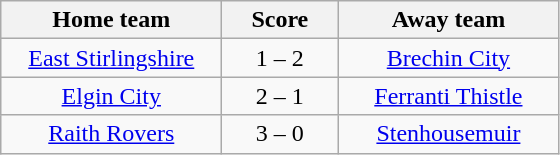<table class="wikitable" style="text-align: center">
<tr>
<th width=140>Home team</th>
<th width=70>Score</th>
<th width=140>Away team</th>
</tr>
<tr>
<td><a href='#'>East Stirlingshire</a></td>
<td>1 – 2</td>
<td><a href='#'>Brechin City</a></td>
</tr>
<tr>
<td><a href='#'>Elgin City</a></td>
<td>2 – 1</td>
<td><a href='#'>Ferranti Thistle</a></td>
</tr>
<tr>
<td><a href='#'>Raith Rovers</a></td>
<td>3 – 0</td>
<td><a href='#'>Stenhousemuir</a></td>
</tr>
</table>
